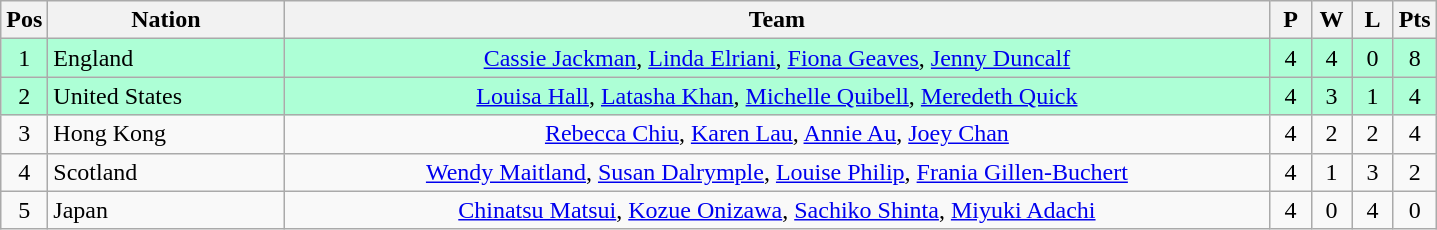<table class="wikitable" style="font-size: 100%">
<tr>
<th width=20>Pos</th>
<th width=150>Nation</th>
<th width=650>Team</th>
<th width=20>P</th>
<th width=20>W</th>
<th width=20>L</th>
<th width=20>Pts</th>
</tr>
<tr align=center style="background: #ADFFD6;">
<td>1</td>
<td align="left"> England</td>
<td><a href='#'>Cassie Jackman</a>, <a href='#'>Linda Elriani</a>, <a href='#'>Fiona Geaves</a>, <a href='#'>Jenny Duncalf</a></td>
<td>4</td>
<td>4</td>
<td>0</td>
<td>8</td>
</tr>
<tr align=center style="background: #ADFFD6;">
<td>2</td>
<td align="left"> United States</td>
<td><a href='#'>Louisa Hall</a>, <a href='#'>Latasha Khan</a>, <a href='#'>Michelle Quibell</a>, <a href='#'>Meredeth Quick</a></td>
<td>4</td>
<td>3</td>
<td>1</td>
<td>4</td>
</tr>
<tr align=center>
<td>3</td>
<td align="left"> Hong Kong</td>
<td><a href='#'>Rebecca Chiu</a>, <a href='#'>Karen Lau</a>, <a href='#'>Annie Au</a>, <a href='#'>Joey Chan</a></td>
<td>4</td>
<td>2</td>
<td>2</td>
<td>4</td>
</tr>
<tr align=center>
<td>4</td>
<td align="left"> Scotland</td>
<td><a href='#'>Wendy Maitland</a>, <a href='#'>Susan Dalrymple</a>, <a href='#'>Louise Philip</a>, <a href='#'>Frania Gillen-Buchert</a></td>
<td>4</td>
<td>1</td>
<td>3</td>
<td>2</td>
</tr>
<tr align=center>
<td>5</td>
<td align="left"> Japan</td>
<td><a href='#'>Chinatsu Matsui</a>, <a href='#'>Kozue Onizawa</a>, <a href='#'>Sachiko Shinta</a>, <a href='#'>Miyuki Adachi</a></td>
<td>4</td>
<td>0</td>
<td>4</td>
<td>0</td>
</tr>
</table>
